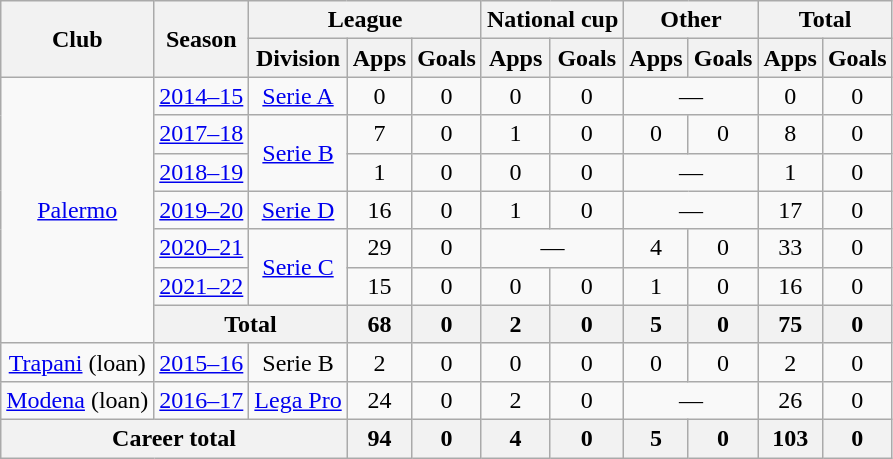<table class="wikitable" style="text-align: center;">
<tr>
<th rowspan="2">Club</th>
<th rowspan="2">Season</th>
<th colspan="3">League</th>
<th colspan="2">National cup</th>
<th colspan="2">Other</th>
<th colspan="2">Total</th>
</tr>
<tr>
<th>Division</th>
<th>Apps</th>
<th>Goals</th>
<th>Apps</th>
<th>Goals</th>
<th>Apps</th>
<th>Goals</th>
<th>Apps</th>
<th>Goals</th>
</tr>
<tr>
<td rowspan="7"><a href='#'>Palermo</a></td>
<td><a href='#'>2014–15</a></td>
<td><a href='#'>Serie A</a></td>
<td>0</td>
<td>0</td>
<td>0</td>
<td>0</td>
<td colspan="2">—</td>
<td>0</td>
<td>0</td>
</tr>
<tr>
<td><a href='#'>2017–18</a></td>
<td rowspan="2"><a href='#'>Serie B</a></td>
<td>7</td>
<td>0</td>
<td>1</td>
<td>0</td>
<td>0</td>
<td>0</td>
<td>8</td>
<td>0</td>
</tr>
<tr>
<td><a href='#'>2018–19</a></td>
<td>1</td>
<td>0</td>
<td>0</td>
<td>0</td>
<td colspan="2">—</td>
<td>1</td>
<td>0</td>
</tr>
<tr>
<td><a href='#'>2019–20</a></td>
<td><a href='#'>Serie D</a></td>
<td>16</td>
<td>0</td>
<td>1</td>
<td>0</td>
<td colspan="2">—</td>
<td>17</td>
<td>0</td>
</tr>
<tr>
<td><a href='#'>2020–21</a></td>
<td rowspan="2"><a href='#'>Serie C</a></td>
<td>29</td>
<td>0</td>
<td colspan="2">—</td>
<td>4</td>
<td>0</td>
<td>33</td>
<td>0</td>
</tr>
<tr>
<td><a href='#'>2021–22</a></td>
<td>15</td>
<td>0</td>
<td>0</td>
<td>0</td>
<td>1</td>
<td>0</td>
<td>16</td>
<td>0</td>
</tr>
<tr>
<th colspan="2">Total</th>
<th>68</th>
<th>0</th>
<th>2</th>
<th>0</th>
<th>5</th>
<th>0</th>
<th>75</th>
<th>0</th>
</tr>
<tr>
<td><a href='#'>Trapani</a> (loan)</td>
<td><a href='#'>2015–16</a></td>
<td>Serie B</td>
<td>2</td>
<td>0</td>
<td>0</td>
<td>0</td>
<td>0</td>
<td>0</td>
<td>2</td>
<td>0</td>
</tr>
<tr>
<td><a href='#'>Modena</a> (loan)</td>
<td><a href='#'>2016–17</a></td>
<td><a href='#'>Lega Pro</a></td>
<td>24</td>
<td>0</td>
<td>2</td>
<td>0</td>
<td colspan="2">—</td>
<td>26</td>
<td>0</td>
</tr>
<tr>
<th colspan="3">Career total</th>
<th>94</th>
<th>0</th>
<th>4</th>
<th>0</th>
<th>5</th>
<th>0</th>
<th>103</th>
<th>0</th>
</tr>
</table>
